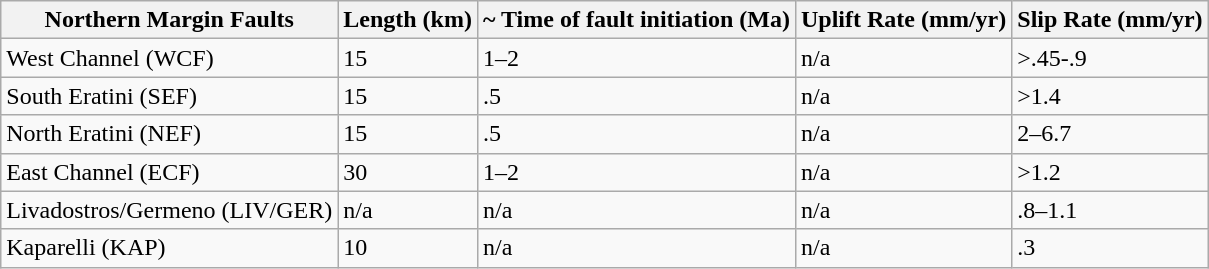<table class="wikitable">
<tr>
<th>Northern Margin Faults</th>
<th>Length (km)</th>
<th>~ Time of fault initiation (Ma)</th>
<th>Uplift Rate (mm/yr)</th>
<th>Slip Rate (mm/yr)</th>
</tr>
<tr>
<td>West Channel (WCF)</td>
<td>15</td>
<td>1–2</td>
<td>n/a</td>
<td>>.45-.9</td>
</tr>
<tr>
<td>South Eratini (SEF)</td>
<td>15</td>
<td>.5</td>
<td>n/a</td>
<td>>1.4</td>
</tr>
<tr>
<td>North Eratini (NEF)</td>
<td>15</td>
<td>.5</td>
<td>n/a</td>
<td>2–6.7</td>
</tr>
<tr>
<td>East Channel (ECF)</td>
<td>30</td>
<td>1–2</td>
<td>n/a</td>
<td>>1.2</td>
</tr>
<tr>
<td>Livadostros/Germeno (LIV/GER)</td>
<td>n/a</td>
<td>n/a</td>
<td>n/a</td>
<td>.8–1.1</td>
</tr>
<tr>
<td>Kaparelli (KAP)</td>
<td>10</td>
<td>n/a</td>
<td>n/a</td>
<td>.3</td>
</tr>
</table>
